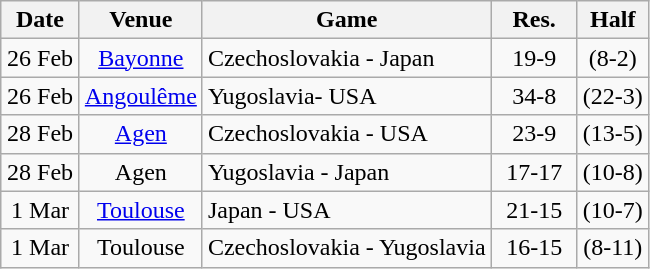<table class="wikitable" style="text-align:center;">
<tr>
<th width="45px">Date</th>
<th>Venue</th>
<th>Game</th>
<th width="50px">Res.</th>
<th>Half</th>
</tr>
<tr>
<td>26 Feb</td>
<td><a href='#'>Bayonne</a></td>
<td align="left">Czechoslovakia - Japan</td>
<td>19-9</td>
<td>(8-2)</td>
</tr>
<tr>
<td>26 Feb</td>
<td><a href='#'>Angoulême</a></td>
<td align="left">Yugoslavia- USA</td>
<td>34-8</td>
<td>(22-3)</td>
</tr>
<tr>
<td>28 Feb</td>
<td><a href='#'>Agen</a></td>
<td align="left">Czechoslovakia - USA</td>
<td>23-9</td>
<td>(13-5)</td>
</tr>
<tr>
<td>28 Feb</td>
<td>Agen</td>
<td align="left">Yugoslavia - Japan</td>
<td>17-17</td>
<td>(10-8)</td>
</tr>
<tr>
<td>1 Mar</td>
<td><a href='#'>Toulouse</a></td>
<td align="left">Japan - USA</td>
<td>21-15</td>
<td>(10-7)</td>
</tr>
<tr>
<td>1 Mar</td>
<td>Toulouse</td>
<td align="left">Czechoslovakia - Yugoslavia</td>
<td>16-15</td>
<td>(8-11)</td>
</tr>
</table>
